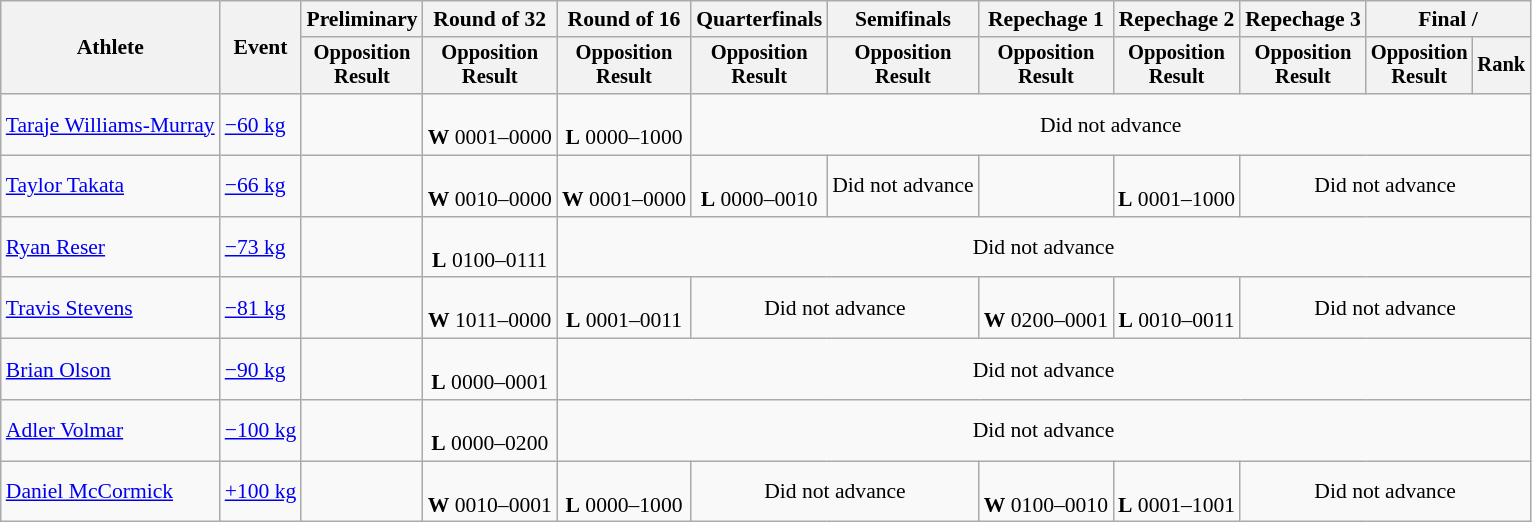<table class=wikitable style=font-size:90%;text-align:center>
<tr>
<th rowspan=2>Athlete</th>
<th rowspan=2>Event</th>
<th>Preliminary</th>
<th>Round of 32</th>
<th>Round of 16</th>
<th>Quarterfinals</th>
<th>Semifinals</th>
<th>Repechage 1</th>
<th>Repechage 2</th>
<th>Repechage 3</th>
<th colspan=2>Final / </th>
</tr>
<tr style=font-size:95%>
<th>Opposition<br>Result</th>
<th>Opposition<br>Result</th>
<th>Opposition<br>Result</th>
<th>Opposition<br>Result</th>
<th>Opposition<br>Result</th>
<th>Opposition<br>Result</th>
<th>Opposition<br>Result</th>
<th>Opposition<br>Result</th>
<th>Opposition<br>Result</th>
<th>Rank</th>
</tr>
<tr>
<td align=left><a href='#'>Taraje Williams-Murray</a></td>
<td align=left><a href='#'>−60 kg</a></td>
<td></td>
<td><br><strong>W</strong> 0001–0000</td>
<td><br><strong>L</strong> 0000–1000</td>
<td colspan=7>Did not advance</td>
</tr>
<tr>
<td align=left><a href='#'>Taylor Takata</a></td>
<td align=left><a href='#'>−66 kg</a></td>
<td></td>
<td><br><strong>W</strong> 0010–0000</td>
<td><br><strong>W</strong> 0001–0000</td>
<td><br><strong>L</strong> 0000–0010</td>
<td>Did not advance</td>
<td></td>
<td><br><strong>L</strong> 0001–1000</td>
<td colspan=3>Did not advance</td>
</tr>
<tr>
<td align=left><a href='#'>Ryan Reser</a></td>
<td align=left><a href='#'>−73 kg</a></td>
<td></td>
<td><br><strong>L</strong> 0100–0111</td>
<td colspan=8>Did not advance</td>
</tr>
<tr>
<td align=left><a href='#'>Travis Stevens</a></td>
<td align=left><a href='#'>−81 kg</a></td>
<td></td>
<td><br><strong>W</strong> 1011–0000</td>
<td><br><strong>L</strong> 0001–0011</td>
<td colspan=2>Did not advance</td>
<td><br><strong>W</strong> 0200–0001</td>
<td><br><strong>L</strong> 0010–0011</td>
<td colspan=3>Did not advance</td>
</tr>
<tr>
<td align=left><a href='#'>Brian Olson</a></td>
<td align=left><a href='#'>−90 kg</a></td>
<td></td>
<td><br><strong>L</strong> 0000–0001</td>
<td colspan=8>Did not advance</td>
</tr>
<tr>
<td align=left><a href='#'>Adler Volmar</a></td>
<td align=left><a href='#'>−100 kg</a></td>
<td></td>
<td><br><strong>L</strong> 0000–0200</td>
<td colspan=8>Did not advance</td>
</tr>
<tr>
<td align=left><a href='#'>Daniel McCormick</a></td>
<td align=left><a href='#'>+100 kg</a></td>
<td></td>
<td><br><strong>W</strong> 0010–0001</td>
<td><br><strong>L</strong> 0000–1000</td>
<td colspan=2>Did not advance</td>
<td><br><strong>W</strong> 0100–0010</td>
<td><br><strong>L</strong> 0001–1001</td>
<td colspan=3>Did not advance</td>
</tr>
</table>
